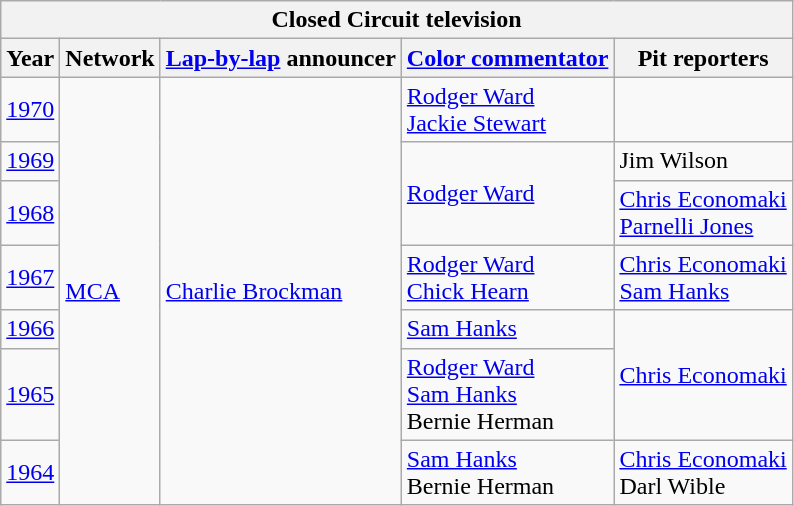<table class="wikitable">
<tr>
<th colspan="5">Closed Circuit television</th>
</tr>
<tr style="background:#efefef;">
<th>Year</th>
<th>Network</th>
<th><a href='#'>Lap-by-lap</a> announcer</th>
<th><a href='#'>Color commentator</a></th>
<th>Pit reporters</th>
</tr>
<tr>
<td><a href='#'>1970</a></td>
<td rowspan=7><a href='#'>MCA</a></td>
<td rowspan=7><a href='#'>Charlie Brockman</a></td>
<td><a href='#'>Rodger Ward</a><br><a href='#'>Jackie Stewart</a></td>
<td></td>
</tr>
<tr>
<td><a href='#'>1969</a></td>
<td rowspan=2><a href='#'>Rodger Ward</a></td>
<td>Jim Wilson</td>
</tr>
<tr>
<td><a href='#'>1968</a></td>
<td><a href='#'>Chris Economaki</a><br><a href='#'>Parnelli Jones</a></td>
</tr>
<tr>
<td><a href='#'>1967</a></td>
<td><a href='#'>Rodger Ward</a><br><a href='#'>Chick Hearn</a></td>
<td><a href='#'>Chris Economaki</a><br><a href='#'>Sam Hanks</a></td>
</tr>
<tr>
<td><a href='#'>1966</a></td>
<td><a href='#'>Sam Hanks</a></td>
<td rowspan=2><a href='#'>Chris Economaki</a></td>
</tr>
<tr>
<td><a href='#'>1965</a></td>
<td><a href='#'>Rodger Ward</a><br><a href='#'>Sam Hanks</a><br>Bernie Herman</td>
</tr>
<tr>
<td><a href='#'>1964</a></td>
<td><a href='#'>Sam Hanks</a><br>Bernie Herman</td>
<td><a href='#'>Chris Economaki</a><br>Darl Wible</td>
</tr>
</table>
